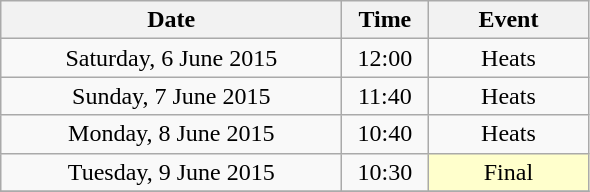<table class = "wikitable" style="text-align:center;">
<tr>
<th width=220>Date</th>
<th width=50>Time</th>
<th width=100>Event</th>
</tr>
<tr>
<td>Saturday, 6 June 2015</td>
<td>12:00</td>
<td>Heats</td>
</tr>
<tr>
<td>Sunday, 7 June 2015</td>
<td>11:40</td>
<td>Heats</td>
</tr>
<tr>
<td>Monday, 8 June 2015</td>
<td>10:40</td>
<td>Heats</td>
</tr>
<tr>
<td>Tuesday, 9 June 2015</td>
<td>10:30</td>
<td bgcolor=ffffcc>Final</td>
</tr>
<tr>
</tr>
</table>
